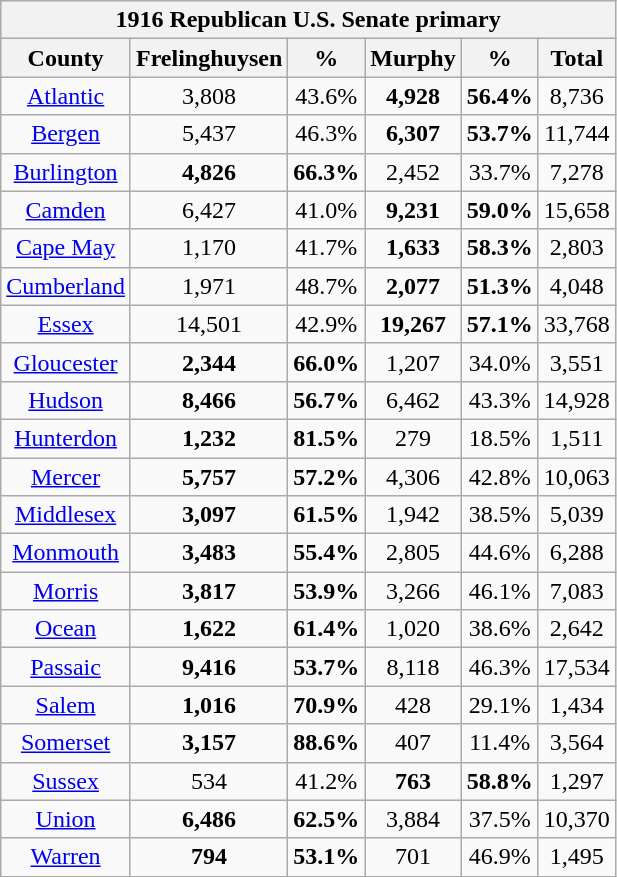<table class="wikitable sortable" style="text-align:center">
<tr>
<th colspan="6">1916 Republican U.S. Senate primary</th>
</tr>
<tr>
<th>County</th>
<th>Frelinghuysen</th>
<th>%</th>
<th>Murphy</th>
<th>%</th>
<th>Total</th>
</tr>
<tr>
<td align="center"><a href='#'>Atlantic</a></td>
<td>3,808</td>
<td>43.6%</td>
<td><strong>4,928</strong></td>
<td><strong>56.4%</strong></td>
<td>8,736</td>
</tr>
<tr>
<td align="center"><a href='#'>Bergen</a></td>
<td>5,437</td>
<td>46.3%</td>
<td><strong>6,307</strong></td>
<td><strong>53.7%</strong></td>
<td>11,744</td>
</tr>
<tr>
<td align="center"><a href='#'>Burlington</a></td>
<td><strong>4,826</strong></td>
<td><strong>66.3%</strong></td>
<td>2,452</td>
<td>33.7%</td>
<td>7,278</td>
</tr>
<tr>
<td align="center"><a href='#'>Camden</a></td>
<td>6,427</td>
<td>41.0%</td>
<td><strong>9,231</strong></td>
<td><strong>59.0%</strong></td>
<td>15,658</td>
</tr>
<tr>
<td align="center"><a href='#'>Cape May</a></td>
<td>1,170</td>
<td>41.7%</td>
<td><strong>1,633</strong></td>
<td><strong>58.3%</strong></td>
<td>2,803</td>
</tr>
<tr>
<td align="center"><a href='#'>Cumberland</a></td>
<td>1,971</td>
<td>48.7%</td>
<td><strong>2,077</strong></td>
<td><strong>51.3%</strong></td>
<td>4,048</td>
</tr>
<tr>
<td align="center"><a href='#'>Essex</a></td>
<td>14,501</td>
<td>42.9%</td>
<td><strong>19,267</strong></td>
<td><strong>57.1%</strong></td>
<td>33,768</td>
</tr>
<tr>
<td align="center"><a href='#'>Gloucester</a></td>
<td><strong>2,344</strong></td>
<td><strong>66.0%</strong></td>
<td>1,207</td>
<td>34.0%</td>
<td>3,551</td>
</tr>
<tr>
<td align="center"><a href='#'>Hudson</a></td>
<td><strong>8,466</strong></td>
<td><strong>56.7%</strong></td>
<td>6,462</td>
<td>43.3%</td>
<td>14,928</td>
</tr>
<tr>
<td align="center"><a href='#'>Hunterdon</a></td>
<td><strong>1,232</strong></td>
<td><strong>81.5%</strong></td>
<td>279</td>
<td>18.5%</td>
<td>1,511</td>
</tr>
<tr>
<td align="center"><a href='#'>Mercer</a></td>
<td><strong>5,757</strong></td>
<td><strong>57.2%</strong></td>
<td>4,306</td>
<td>42.8%</td>
<td>10,063</td>
</tr>
<tr>
<td align="center"><a href='#'>Middlesex</a></td>
<td><strong>3,097</strong></td>
<td><strong>61.5%</strong></td>
<td>1,942</td>
<td>38.5%</td>
<td>5,039</td>
</tr>
<tr>
<td align="center"><a href='#'>Monmouth</a></td>
<td><strong>3,483</strong></td>
<td><strong>55.4%</strong></td>
<td>2,805</td>
<td>44.6%</td>
<td>6,288</td>
</tr>
<tr>
<td align="center"><a href='#'>Morris</a></td>
<td><strong>3,817</strong></td>
<td><strong>53.9%</strong></td>
<td>3,266</td>
<td>46.1%</td>
<td>7,083</td>
</tr>
<tr>
<td align="center"><a href='#'>Ocean</a></td>
<td><strong>1,622</strong></td>
<td><strong>61.4%</strong></td>
<td>1,020</td>
<td>38.6%</td>
<td>2,642</td>
</tr>
<tr>
<td align="center"><a href='#'>Passaic</a></td>
<td><strong>9,416</strong></td>
<td><strong>53.7%</strong></td>
<td>8,118</td>
<td>46.3%</td>
<td>17,534</td>
</tr>
<tr>
<td align="center"><a href='#'>Salem</a></td>
<td><strong>1,016</strong></td>
<td><strong>70.9%</strong></td>
<td>428</td>
<td>29.1%</td>
<td>1,434</td>
</tr>
<tr>
<td align="center"><a href='#'>Somerset</a></td>
<td><strong>3,157</strong></td>
<td><strong>88.6%</strong></td>
<td>407</td>
<td>11.4%</td>
<td>3,564</td>
</tr>
<tr>
<td align="center"><a href='#'>Sussex</a></td>
<td>534</td>
<td>41.2%</td>
<td><strong>763</strong></td>
<td><strong>58.8%</strong></td>
<td>1,297</td>
</tr>
<tr>
<td align="center"><a href='#'>Union</a></td>
<td><strong>6,486</strong></td>
<td><strong>62.5%</strong></td>
<td>3,884</td>
<td>37.5%</td>
<td>10,370</td>
</tr>
<tr>
<td align="center"><a href='#'>Warren</a></td>
<td><strong>794</strong></td>
<td><strong>53.1%</strong></td>
<td>701</td>
<td>46.9%</td>
<td>1,495</td>
</tr>
</table>
